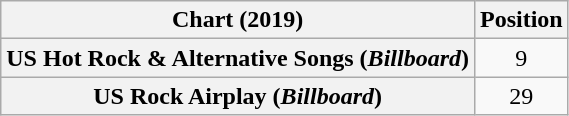<table class="wikitable sortable plainrowheaders" style="text-align:center">
<tr>
<th scope="col">Chart (2019)</th>
<th scope="col">Position</th>
</tr>
<tr>
<th scope="row">US Hot Rock & Alternative Songs (<em>Billboard</em>)</th>
<td>9</td>
</tr>
<tr>
<th scope="row">US Rock Airplay (<em>Billboard</em>)</th>
<td>29</td>
</tr>
</table>
